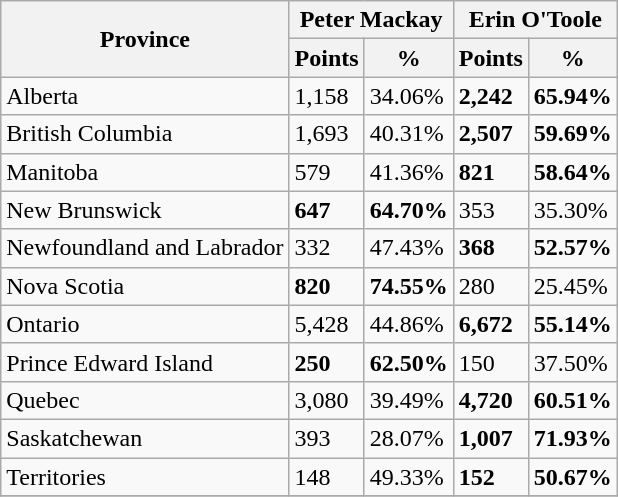<table class="wikitable">
<tr>
<th rowspan="2">Province</th>
<th colspan="2">Peter Mackay</th>
<th colspan="2">Erin O'Toole</th>
</tr>
<tr>
<th>Points</th>
<th>%</th>
<th>Points</th>
<th>%</th>
</tr>
<tr>
<td>Alberta</td>
<td>1,158</td>
<td>34.06%</td>
<td><strong>2,242</strong></td>
<td><strong>65.94%</strong></td>
</tr>
<tr>
<td>British Columbia</td>
<td>1,693</td>
<td>40.31%</td>
<td><strong>2,507</strong></td>
<td><strong>59.69%</strong></td>
</tr>
<tr>
<td>Manitoba</td>
<td>579</td>
<td>41.36%</td>
<td><strong>821</strong></td>
<td><strong>58.64%</strong></td>
</tr>
<tr>
<td>New Brunswick</td>
<td><strong>647</strong></td>
<td><strong>64.70%</strong></td>
<td>353</td>
<td>35.30%</td>
</tr>
<tr>
<td>Newfoundland and Labrador</td>
<td>332</td>
<td>47.43%</td>
<td><strong>368</strong></td>
<td><strong>52.57%</strong></td>
</tr>
<tr>
<td>Nova Scotia</td>
<td><strong>820</strong></td>
<td><strong>74.55%</strong></td>
<td>280</td>
<td>25.45%</td>
</tr>
<tr>
<td>Ontario</td>
<td>5,428</td>
<td>44.86%</td>
<td><strong>6,672</strong></td>
<td><strong>55.14%</strong></td>
</tr>
<tr>
<td>Prince Edward Island</td>
<td><strong>250</strong></td>
<td><strong>62.50%</strong></td>
<td>150</td>
<td>37.50%</td>
</tr>
<tr>
<td>Quebec</td>
<td>3,080</td>
<td>39.49%</td>
<td><strong>4,720</strong></td>
<td><strong>60.51%</strong></td>
</tr>
<tr>
<td>Saskatchewan</td>
<td>393</td>
<td>28.07%</td>
<td><strong>1,007</strong></td>
<td><strong>71.93%</strong></td>
</tr>
<tr>
<td>Territories</td>
<td>148</td>
<td>49.33%</td>
<td><strong>152</strong></td>
<td><strong>50.67%</strong></td>
</tr>
<tr>
</tr>
</table>
